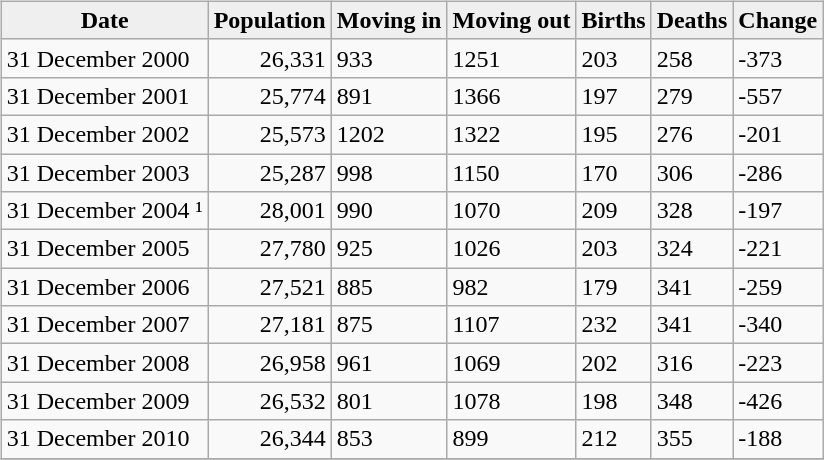<table>
<tr>
<td valign="top"><br><table class="wikitable">
<tr>
<th style="background:#efefef;">Date</th>
<th style="background:#efefef;">Population</th>
<th style="background:#efefef;">Moving in</th>
<th style="background:#efefef;">Moving out</th>
<th style="background:#efefef;">Births</th>
<th style="background:#efefef;">Deaths</th>
<th style="background:#efefef;">Change</th>
</tr>
<tr ---->
<td>31 December 2000</td>
<td align="right">26,331</td>
<td>933</td>
<td>1251</td>
<td>203</td>
<td>258</td>
<td>-373</td>
</tr>
<tr ---->
<td>31 December 2001</td>
<td align="right">25,774</td>
<td>891</td>
<td>1366</td>
<td>197</td>
<td>279</td>
<td>-557</td>
</tr>
<tr ---->
<td>31 December 2002</td>
<td align="right">25,573</td>
<td>1202</td>
<td>1322</td>
<td>195</td>
<td>276</td>
<td>-201</td>
</tr>
<tr ---->
<td>31 December 2003</td>
<td align="right">25,287</td>
<td>998</td>
<td>1150</td>
<td>170</td>
<td>306</td>
<td>-286</td>
</tr>
<tr ---->
<td>31 December 2004 ¹</td>
<td align="right">28,001</td>
<td>990</td>
<td>1070</td>
<td>209</td>
<td>328</td>
<td>-197</td>
</tr>
<tr ---->
<td>31 December 2005</td>
<td align="right">27,780</td>
<td>925</td>
<td>1026</td>
<td>203</td>
<td>324</td>
<td>-221</td>
</tr>
<tr ---->
<td>31 December 2006</td>
<td align="right">27,521</td>
<td>885</td>
<td>982</td>
<td>179</td>
<td>341</td>
<td>-259</td>
</tr>
<tr ---->
<td>31 December 2007</td>
<td align="right">27,181</td>
<td>875</td>
<td>1107</td>
<td>232</td>
<td>341</td>
<td>-340</td>
</tr>
<tr ---->
<td>31 December 2008</td>
<td align="right">26,958</td>
<td>961</td>
<td>1069</td>
<td>202</td>
<td>316</td>
<td>-223</td>
</tr>
<tr ---->
<td>31 December 2009</td>
<td align="right">26,532</td>
<td>801</td>
<td>1078</td>
<td>198</td>
<td>348</td>
<td>-426</td>
</tr>
<tr ---->
<td>31 December 2010</td>
<td align="right">26,344</td>
<td>853</td>
<td>899</td>
<td>212</td>
<td>355</td>
<td>-188</td>
</tr>
<tr ---->
</tr>
</table>
</td>
</tr>
</table>
